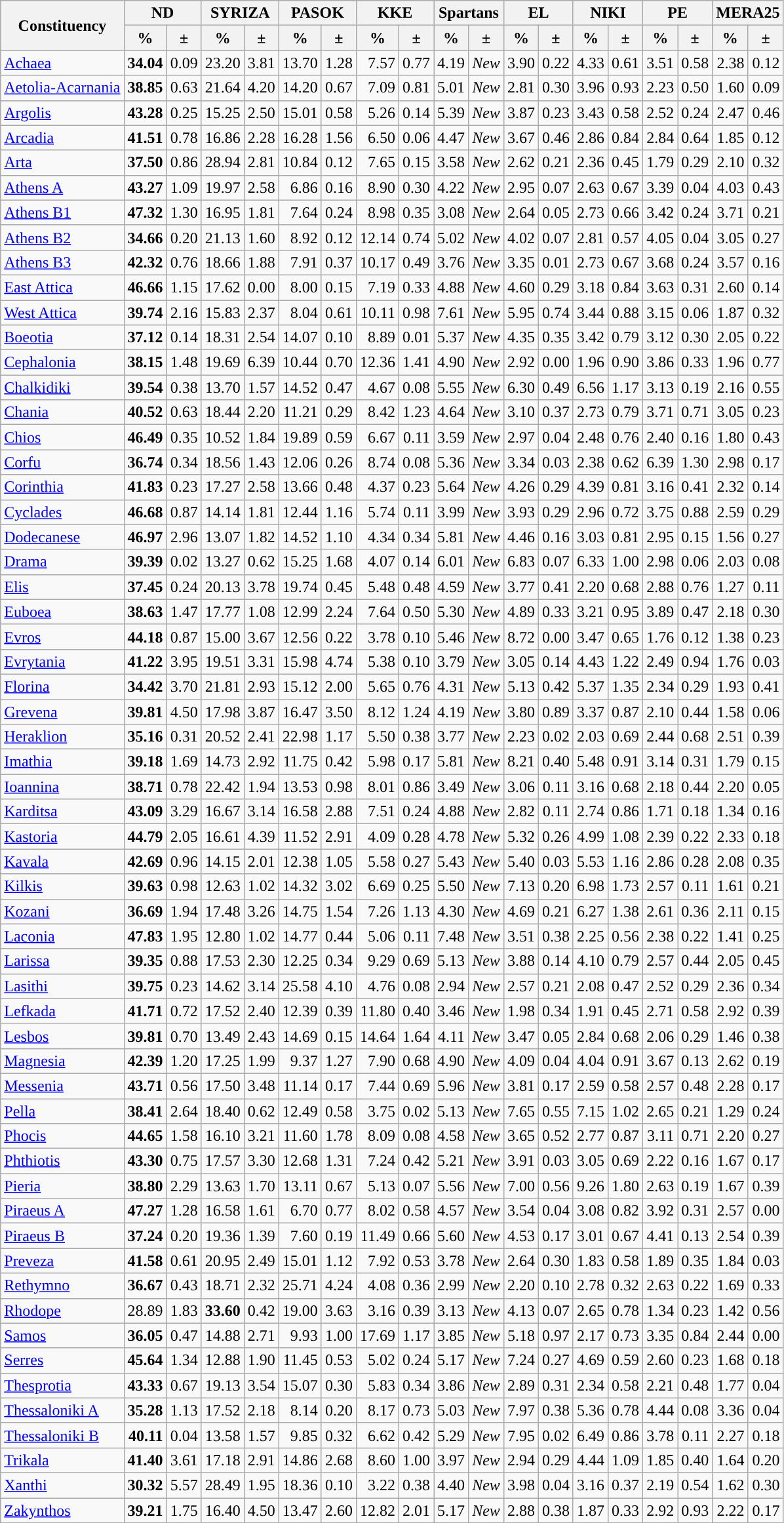<table class="wikitable sortable" style=text-align:right>
<tr>
<th ! rowspan="2">Constituency</th>
<th colspan="2">ND</th>
<th colspan="2">SYRIZA</th>
<th colspan="2">PASOK</th>
<th colspan="2">KKE</th>
<th colspan="2">Spartans</th>
<th colspan="2">EL</th>
<th colspan="2">NIKI</th>
<th colspan="2">PE</th>
<th colspan="2">MERA25</th>
</tr>
<tr>
<th>%</th>
<th>±</th>
<th>%</th>
<th>±</th>
<th>%</th>
<th>±</th>
<th>%</th>
<th>±</th>
<th>%</th>
<th>±</th>
<th>%</th>
<th>±</th>
<th>%</th>
<th>±</th>
<th>%</th>
<th>±</th>
<th>%</th>
<th>±</th>
</tr>
<tr>
<td align=left><a href='#'>Achaea</a></td>
<td style="background:"><strong>34.04</strong></td>
<td> 0.09</td>
<td>23.20</td>
<td> 3.81</td>
<td>13.70</td>
<td> 1.28</td>
<td>7.57</td>
<td> 0.77</td>
<td>4.19</td>
<td><em>New</em></td>
<td>3.90</td>
<td> 0.22</td>
<td>4.33</td>
<td> 0.61</td>
<td>3.51</td>
<td> 0.58</td>
<td>2.38</td>
<td> 0.12</td>
</tr>
<tr>
<td align=left><a href='#'>Aetolia-Acarnania</a></td>
<td style="background:"><strong>38.85</strong></td>
<td> 0.63</td>
<td>21.64</td>
<td> 4.20</td>
<td>14.20</td>
<td> 0.67</td>
<td>7.09</td>
<td> 0.81</td>
<td>5.01</td>
<td><em>New</em></td>
<td>2.81</td>
<td> 0.30</td>
<td>3.96</td>
<td> 0.93</td>
<td>2.23</td>
<td> 0.50</td>
<td>1.60</td>
<td> 0.09</td>
</tr>
<tr>
<td align=left><a href='#'>Argolis</a></td>
<td style="background:"><strong>43.28</strong></td>
<td> 0.25</td>
<td>15.25</td>
<td> 2.50</td>
<td>15.01</td>
<td> 0.58</td>
<td>5.26</td>
<td> 0.14</td>
<td>5.39</td>
<td><em>New</em></td>
<td>3.87</td>
<td> 0.23</td>
<td>3.43</td>
<td> 0.58</td>
<td>2.52</td>
<td> 0.24</td>
<td>2.47</td>
<td> 0.46</td>
</tr>
<tr>
<td align=left><a href='#'>Arcadia</a></td>
<td style="background:"><strong>41.51</strong></td>
<td> 0.78</td>
<td>16.86</td>
<td> 2.28</td>
<td>16.28</td>
<td> 1.56</td>
<td>6.50</td>
<td> 0.06</td>
<td>4.47</td>
<td><em>New</em></td>
<td>3.67</td>
<td> 0.46</td>
<td>2.86</td>
<td> 0.84</td>
<td>2.84</td>
<td> 0.64</td>
<td>1.85</td>
<td> 0.12</td>
</tr>
<tr>
<td align=left><a href='#'>Arta</a></td>
<td style="background:"><strong>37.50</strong></td>
<td> 0.86</td>
<td>28.94</td>
<td> 2.81</td>
<td>10.84</td>
<td> 0.12</td>
<td>7.65</td>
<td> 0.15</td>
<td>3.58</td>
<td><em>New</em></td>
<td>2.62</td>
<td> 0.21</td>
<td>2.36</td>
<td> 0.45</td>
<td>1.79</td>
<td> 0.29</td>
<td>2.10</td>
<td> 0.32</td>
</tr>
<tr>
<td align=left><a href='#'>Athens A</a></td>
<td style="background:"><strong>43.27</strong></td>
<td> 1.09</td>
<td>19.97</td>
<td> 2.58</td>
<td>6.86</td>
<td> 0.16</td>
<td>8.90</td>
<td> 0.30</td>
<td>4.22</td>
<td><em>New</em></td>
<td>2.95</td>
<td> 0.07</td>
<td>2.63</td>
<td> 0.67</td>
<td>3.39</td>
<td> 0.04</td>
<td>4.03</td>
<td> 0.43</td>
</tr>
<tr>
<td align=left><a href='#'>Athens B1</a></td>
<td style="background:"><strong>47.32</strong></td>
<td> 1.30</td>
<td>16.95</td>
<td> 1.81</td>
<td>7.64</td>
<td> 0.24</td>
<td>8.98</td>
<td> 0.35</td>
<td>3.08</td>
<td><em>New</em></td>
<td>2.64</td>
<td> 0.05</td>
<td>2.73</td>
<td> 0.66</td>
<td>3.42</td>
<td> 0.24</td>
<td>3.71</td>
<td> 0.21</td>
</tr>
<tr>
<td align=left><a href='#'>Athens B2</a></td>
<td style="background:"><strong>34.66</strong></td>
<td> 0.20</td>
<td>21.13</td>
<td> 1.60</td>
<td>8.92</td>
<td> 0.12</td>
<td>12.14</td>
<td> 0.74</td>
<td>5.02</td>
<td><em>New</em></td>
<td>4.02</td>
<td> 0.07</td>
<td>2.81</td>
<td> 0.57</td>
<td>4.05</td>
<td> 0.04</td>
<td>3.05</td>
<td> 0.27</td>
</tr>
<tr>
<td align=left><a href='#'>Athens B3</a></td>
<td style="background:"><strong>42.32</strong></td>
<td> 0.76</td>
<td>18.66</td>
<td> 1.88</td>
<td>7.91</td>
<td> 0.37</td>
<td>10.17</td>
<td> 0.49</td>
<td>3.76</td>
<td><em>New</em></td>
<td>3.35</td>
<td> 0.01</td>
<td>2.73</td>
<td> 0.67</td>
<td>3.68</td>
<td> 0.24</td>
<td>3.57</td>
<td> 0.16</td>
</tr>
<tr>
<td align=left><a href='#'>East Attica</a></td>
<td style="background:"><strong>46.66</strong></td>
<td> 1.15</td>
<td>17.62</td>
<td> 0.00</td>
<td>8.00</td>
<td> 0.15</td>
<td>7.19</td>
<td> 0.33</td>
<td>4.88</td>
<td><em>New</em></td>
<td>4.60</td>
<td> 0.29</td>
<td>3.18</td>
<td> 0.84</td>
<td>3.63</td>
<td> 0.31</td>
<td>2.60</td>
<td> 0.14</td>
</tr>
<tr>
<td align=left><a href='#'>West Attica</a></td>
<td style="background:"><strong>39.74</strong></td>
<td> 2.16</td>
<td>15.83</td>
<td> 2.37</td>
<td>8.04</td>
<td> 0.61</td>
<td>10.11</td>
<td> 0.98</td>
<td>7.61</td>
<td><em>New</em></td>
<td>5.95</td>
<td> 0.74</td>
<td>3.44</td>
<td> 0.88</td>
<td>3.15</td>
<td> 0.06</td>
<td>1.87</td>
<td> 0.32</td>
</tr>
<tr>
<td align=left><a href='#'>Boeotia</a></td>
<td style="background:"><strong>37.12</strong></td>
<td> 0.14</td>
<td>18.31</td>
<td> 2.54</td>
<td>14.07</td>
<td> 0.10</td>
<td>8.89</td>
<td> 0.01</td>
<td>5.37</td>
<td><em>New</em></td>
<td>4.35</td>
<td> 0.35</td>
<td>3.42</td>
<td> 0.79</td>
<td>3.12</td>
<td> 0.30</td>
<td>2.05</td>
<td> 0.22</td>
</tr>
<tr>
<td align=left><a href='#'>Cephalonia</a></td>
<td style="background:"><strong>38.15</strong></td>
<td> 1.48</td>
<td>19.69</td>
<td> 6.39</td>
<td>10.44</td>
<td> 0.70</td>
<td>12.36</td>
<td> 1.41</td>
<td>4.90</td>
<td><em>New</em></td>
<td>2.92</td>
<td> 0.00</td>
<td>1.96</td>
<td> 0.90</td>
<td>3.86</td>
<td> 0.33</td>
<td>1.96</td>
<td> 0.77</td>
</tr>
<tr>
<td align=left><a href='#'>Chalkidiki</a></td>
<td style="background:"><strong>39.54</strong></td>
<td> 0.38</td>
<td>13.70</td>
<td> 1.57</td>
<td>14.52</td>
<td> 0.47</td>
<td>4.67</td>
<td> 0.08</td>
<td>5.55</td>
<td><em>New</em></td>
<td>6.30</td>
<td> 0.49</td>
<td>6.56</td>
<td> 1.17</td>
<td>3.13</td>
<td> 0.19</td>
<td>2.16</td>
<td> 0.55</td>
</tr>
<tr>
<td align=left><a href='#'>Chania</a></td>
<td style="background:"><strong>40.52</strong></td>
<td> 0.63</td>
<td>18.44</td>
<td> 2.20</td>
<td>11.21</td>
<td> 0.29</td>
<td>8.42</td>
<td> 1.23</td>
<td>4.64</td>
<td><em>New</em></td>
<td>3.10</td>
<td> 0.37</td>
<td>2.73</td>
<td> 0.79</td>
<td>3.71</td>
<td> 0.71</td>
<td>3.05</td>
<td> 0.23</td>
</tr>
<tr>
<td align=left><a href='#'>Chios</a></td>
<td style="background:"><strong>46.49</strong></td>
<td> 0.35</td>
<td>10.52</td>
<td> 1.84</td>
<td>19.89</td>
<td> 0.59</td>
<td>6.67</td>
<td> 0.11</td>
<td>3.59</td>
<td><em>New</em></td>
<td>2.97</td>
<td> 0.04</td>
<td>2.48</td>
<td> 0.76</td>
<td>2.40</td>
<td> 0.16</td>
<td>1.80</td>
<td> 0.43</td>
</tr>
<tr>
<td align=left><a href='#'>Corfu</a></td>
<td style="background:"><strong>36.74</strong></td>
<td> 0.34</td>
<td>18.56</td>
<td> 1.43</td>
<td>12.06</td>
<td> 0.26</td>
<td>8.74</td>
<td> 0.08</td>
<td>5.36</td>
<td><em>New</em></td>
<td>3.34</td>
<td> 0.03</td>
<td>2.38</td>
<td> 0.62</td>
<td>6.39</td>
<td> 1.30</td>
<td>2.98</td>
<td> 0.17</td>
</tr>
<tr>
<td align=left><a href='#'>Corinthia</a></td>
<td style="background:"><strong>41.83</strong></td>
<td> 0.23</td>
<td>17.27</td>
<td> 2.58</td>
<td>13.66</td>
<td> 0.48</td>
<td>4.37</td>
<td> 0.23</td>
<td>5.64</td>
<td><em>New</em></td>
<td>4.26</td>
<td> 0.29</td>
<td>4.39</td>
<td> 0.81</td>
<td>3.16</td>
<td> 0.41</td>
<td>2.32</td>
<td> 0.14</td>
</tr>
<tr>
<td align=left><a href='#'>Cyclades</a></td>
<td style="background:"><strong>46.68</strong></td>
<td> 0.87</td>
<td>14.14</td>
<td> 1.81</td>
<td>12.44</td>
<td> 1.16</td>
<td>5.74</td>
<td> 0.11</td>
<td>3.99</td>
<td><em>New</em></td>
<td>3.93</td>
<td> 0.29</td>
<td>2.96</td>
<td> 0.72</td>
<td>3.75</td>
<td> 0.88</td>
<td>2.59</td>
<td> 0.29</td>
</tr>
<tr>
<td align=left><a href='#'>Dodecanese</a></td>
<td style="background:"><strong>46.97</strong></td>
<td> 2.96</td>
<td>13.07</td>
<td> 1.82</td>
<td>14.52</td>
<td> 1.10</td>
<td>4.34</td>
<td> 0.34</td>
<td>5.81</td>
<td><em>New</em></td>
<td>4.46</td>
<td> 0.16</td>
<td>3.03</td>
<td> 0.81</td>
<td>2.95</td>
<td> 0.15</td>
<td>1.56</td>
<td> 0.27</td>
</tr>
<tr>
<td align=left><a href='#'>Drama</a></td>
<td style="background:"><strong>39.39</strong></td>
<td> 0.02</td>
<td>13.27</td>
<td> 0.62</td>
<td>15.25</td>
<td> 1.68</td>
<td>4.07</td>
<td> 0.14</td>
<td>6.01</td>
<td><em>New</em></td>
<td>6.83</td>
<td> 0.07</td>
<td>6.33</td>
<td> 1.00</td>
<td>2.98</td>
<td> 0.06</td>
<td>2.03</td>
<td> 0.08</td>
</tr>
<tr>
<td align=left><a href='#'>Elis</a></td>
<td style="background:"><strong>37.45</strong></td>
<td> 0.24</td>
<td>20.13</td>
<td> 3.78</td>
<td>19.74</td>
<td> 0.45</td>
<td>5.48</td>
<td> 0.48</td>
<td>4.59</td>
<td><em>New</em></td>
<td>3.77</td>
<td> 0.41</td>
<td>2.20</td>
<td> 0.68</td>
<td>2.88</td>
<td> 0.76</td>
<td>1.27</td>
<td> 0.11</td>
</tr>
<tr>
<td align=left><a href='#'>Euboea</a></td>
<td style="background:"><strong>38.63</strong></td>
<td> 1.47</td>
<td>17.77</td>
<td> 1.08</td>
<td>12.99</td>
<td> 2.24</td>
<td>7.64</td>
<td> 0.50</td>
<td>5.30</td>
<td><em>New</em></td>
<td>4.89</td>
<td> 0.33</td>
<td>3.21</td>
<td> 0.95</td>
<td>3.89</td>
<td> 0.47</td>
<td>2.18</td>
<td> 0.30</td>
</tr>
<tr>
<td align=left><a href='#'>Evros</a></td>
<td style="background:"><strong>44.18</strong></td>
<td> 0.87</td>
<td>15.00</td>
<td> 3.67</td>
<td>12.56</td>
<td> 0.22</td>
<td>3.78</td>
<td> 0.10</td>
<td>5.46</td>
<td><em>New</em></td>
<td>8.72</td>
<td> 0.00</td>
<td>3.47</td>
<td> 0.65</td>
<td>1.76</td>
<td> 0.12</td>
<td>1.38</td>
<td> 0.23</td>
</tr>
<tr>
<td align=left><a href='#'>Evrytania</a></td>
<td style="background:"><strong>41.22</strong></td>
<td> 3.95</td>
<td>19.51</td>
<td> 3.31</td>
<td>15.98</td>
<td> 4.74</td>
<td>5.38</td>
<td> 0.10</td>
<td>3.79</td>
<td><em>New</em></td>
<td>3.05</td>
<td> 0.14</td>
<td>4.43</td>
<td> 1.22</td>
<td>2.49</td>
<td> 0.94</td>
<td>1.76</td>
<td> 0.03</td>
</tr>
<tr>
<td align=left><a href='#'>Florina</a></td>
<td style="background:"><strong>34.42</strong></td>
<td> 3.70</td>
<td>21.81</td>
<td> 2.93</td>
<td>15.12</td>
<td> 2.00</td>
<td>5.65</td>
<td> 0.76</td>
<td>4.31</td>
<td><em>New</em></td>
<td>5.13</td>
<td> 0.42</td>
<td>5.37</td>
<td> 1.35</td>
<td>2.34</td>
<td> 0.29</td>
<td>1.93</td>
<td> 0.41</td>
</tr>
<tr>
<td align=left><a href='#'>Grevena</a></td>
<td style="background:"><strong>39.81</strong></td>
<td> 4.50</td>
<td>17.98</td>
<td> 3.87</td>
<td>16.47</td>
<td> 3.50</td>
<td>8.12</td>
<td> 1.24</td>
<td>4.19</td>
<td><em>New</em></td>
<td>3.80</td>
<td> 0.89</td>
<td>3.37</td>
<td> 0.87</td>
<td>2.10</td>
<td> 0.44</td>
<td>1.58</td>
<td> 0.06</td>
</tr>
<tr>
<td align=left><a href='#'>Heraklion</a></td>
<td style="background:"><strong>35.16</strong></td>
<td> 0.31</td>
<td>20.52</td>
<td> 2.41</td>
<td>22.98</td>
<td> 1.17</td>
<td>5.50</td>
<td> 0.38</td>
<td>3.77</td>
<td><em>New</em></td>
<td>2.23</td>
<td> 0.02</td>
<td>2.03</td>
<td> 0.69</td>
<td>2.44</td>
<td> 0.68</td>
<td>2.51</td>
<td> 0.39</td>
</tr>
<tr>
<td align=left><a href='#'>Imathia</a></td>
<td style="background:"><strong>39.18</strong></td>
<td> 1.69</td>
<td>14.73</td>
<td> 2.92</td>
<td>11.75</td>
<td> 0.42</td>
<td>5.98</td>
<td> 0.17</td>
<td>5.81</td>
<td><em>New</em></td>
<td>8.21</td>
<td> 0.40</td>
<td>5.48</td>
<td> 0.91</td>
<td>3.14</td>
<td> 0.31</td>
<td>1.79</td>
<td> 0.15</td>
</tr>
<tr>
<td align=left><a href='#'>Ioannina</a></td>
<td style="background:"><strong>38.71</strong></td>
<td> 0.78</td>
<td>22.42</td>
<td> 1.94</td>
<td>13.53</td>
<td> 0.98</td>
<td>8.01</td>
<td> 0.86</td>
<td>3.49</td>
<td><em>New</em></td>
<td>3.06</td>
<td> 0.11</td>
<td>3.16</td>
<td> 0.68</td>
<td>2.18</td>
<td> 0.44</td>
<td>2.20</td>
<td> 0.05</td>
</tr>
<tr>
<td align=left><a href='#'>Karditsa</a></td>
<td style="background:"><strong>43.09</strong></td>
<td> 3.29</td>
<td>16.67</td>
<td> 3.14</td>
<td>16.58</td>
<td> 2.88</td>
<td>7.51</td>
<td> 0.24</td>
<td>4.88</td>
<td><em>New</em></td>
<td>2.82</td>
<td> 0.11</td>
<td>2.74</td>
<td> 0.86</td>
<td>1.71</td>
<td> 0.18</td>
<td>1.34</td>
<td> 0.16</td>
</tr>
<tr>
<td align=left><a href='#'>Kastoria</a></td>
<td style="background:"><strong>44.79</strong></td>
<td> 2.05</td>
<td>16.61</td>
<td> 4.39</td>
<td>11.52</td>
<td> 2.91</td>
<td>4.09</td>
<td> 0.28</td>
<td>4.78</td>
<td><em>New</em></td>
<td>5.32</td>
<td> 0.26</td>
<td>4.99</td>
<td> 1.08</td>
<td>2.39</td>
<td> 0.22</td>
<td>2.33</td>
<td> 0.18</td>
</tr>
<tr>
<td align=left><a href='#'>Kavala</a></td>
<td style="background:"><strong>42.69</strong></td>
<td> 0.96</td>
<td>14.15</td>
<td> 2.01</td>
<td>12.38</td>
<td> 1.05</td>
<td>5.58</td>
<td> 0.27</td>
<td>5.43</td>
<td><em>New</em></td>
<td>5.40</td>
<td> 0.03</td>
<td>5.53</td>
<td> 1.16</td>
<td>2.86</td>
<td> 0.28</td>
<td>2.08</td>
<td> 0.35</td>
</tr>
<tr>
<td align=left><a href='#'>Kilkis</a></td>
<td style="background:"><strong>39.63</strong></td>
<td> 0.98</td>
<td>12.63</td>
<td> 1.02</td>
<td>14.32</td>
<td> 3.02</td>
<td>6.69</td>
<td> 0.25</td>
<td>5.50</td>
<td><em>New</em></td>
<td>7.13</td>
<td> 0.20</td>
<td>6.98</td>
<td> 1.73</td>
<td>2.57</td>
<td> 0.11</td>
<td>1.61</td>
<td> 0.21</td>
</tr>
<tr>
<td align=left><a href='#'>Kozani</a></td>
<td style="background:"><strong>36.69</strong></td>
<td> 1.94</td>
<td>17.48</td>
<td> 3.26</td>
<td>14.75</td>
<td> 1.54</td>
<td>7.26</td>
<td> 1.13</td>
<td>4.30</td>
<td><em>New</em></td>
<td>4.69</td>
<td> 0.21</td>
<td>6.27</td>
<td> 1.38</td>
<td>2.61</td>
<td> 0.36</td>
<td>2.11</td>
<td> 0.15</td>
</tr>
<tr>
<td align=left><a href='#'>Laconia</a></td>
<td style="background:"><strong>47.83</strong></td>
<td> 1.95</td>
<td>12.80</td>
<td> 1.02</td>
<td>14.77</td>
<td> 0.44</td>
<td>5.06</td>
<td> 0.11</td>
<td>7.48</td>
<td><em>New</em></td>
<td>3.51</td>
<td> 0.38</td>
<td>2.25</td>
<td> 0.56</td>
<td>2.38</td>
<td> 0.22</td>
<td>1.41</td>
<td> 0.25</td>
</tr>
<tr>
<td align=left><a href='#'>Larissa</a></td>
<td style="background:"><strong>39.35</strong></td>
<td> 0.88</td>
<td>17.53</td>
<td> 2.30</td>
<td>12.25</td>
<td> 0.34</td>
<td>9.29</td>
<td> 0.69</td>
<td>5.13</td>
<td><em>New</em></td>
<td>3.88</td>
<td> 0.14</td>
<td>4.10</td>
<td> 0.79</td>
<td>2.57</td>
<td> 0.44</td>
<td>2.05</td>
<td> 0.45</td>
</tr>
<tr>
<td align=left><a href='#'>Lasithi</a></td>
<td style="background:"><strong>39.75</strong></td>
<td> 0.23</td>
<td>14.62</td>
<td> 3.14</td>
<td>25.58</td>
<td> 4.10</td>
<td>4.76</td>
<td> 0.08</td>
<td>2.94</td>
<td><em>New</em></td>
<td>2.57</td>
<td> 0.21</td>
<td>2.08</td>
<td> 0.47</td>
<td>2.52</td>
<td> 0.29</td>
<td>2.36</td>
<td> 0.34</td>
</tr>
<tr>
<td align=left><a href='#'>Lefkada</a></td>
<td style="background:"><strong>41.71</strong></td>
<td> 0.72</td>
<td>17.52</td>
<td> 2.40</td>
<td>12.39</td>
<td> 0.39</td>
<td>11.80</td>
<td> 0.40</td>
<td>3.46</td>
<td><em>New</em></td>
<td>1.98</td>
<td> 0.34</td>
<td>1.91</td>
<td> 0.45</td>
<td>2.71</td>
<td> 0.58</td>
<td>2.92</td>
<td> 0.39</td>
</tr>
<tr>
<td align=left><a href='#'>Lesbos</a></td>
<td style="background:"><strong>39.81</strong></td>
<td> 0.70</td>
<td>13.49</td>
<td> 2.43</td>
<td>14.69</td>
<td> 0.15</td>
<td>14.64</td>
<td> 1.64</td>
<td>4.11</td>
<td><em>New</em></td>
<td>3.47</td>
<td> 0.05</td>
<td>2.84</td>
<td> 0.68</td>
<td>2.06</td>
<td> 0.29</td>
<td>1.46</td>
<td> 0.38</td>
</tr>
<tr>
<td align=left><a href='#'>Magnesia</a></td>
<td style="background:"><strong>42.39</strong></td>
<td> 1.20</td>
<td>17.25</td>
<td> 1.99</td>
<td>9.37</td>
<td> 1.27</td>
<td>7.90</td>
<td> 0.68</td>
<td>4.90</td>
<td><em>New</em></td>
<td>4.09</td>
<td> 0.04</td>
<td>4.04</td>
<td> 0.91</td>
<td>3.67</td>
<td> 0.13</td>
<td>2.62</td>
<td> 0.19</td>
</tr>
<tr>
<td align=left><a href='#'>Messenia</a></td>
<td style="background:"><strong>43.71</strong></td>
<td> 0.56</td>
<td>17.50</td>
<td> 3.48</td>
<td>11.14</td>
<td> 0.17</td>
<td>7.44</td>
<td> 0.69</td>
<td>5.96</td>
<td><em>New</em></td>
<td>3.81</td>
<td> 0.17</td>
<td>2.59</td>
<td> 0.58</td>
<td>2.57</td>
<td> 0.48</td>
<td>2.28</td>
<td> 0.17</td>
</tr>
<tr>
<td align=left><a href='#'>Pella</a></td>
<td style="background:"><strong>38.41</strong></td>
<td> 2.64</td>
<td>18.40</td>
<td> 0.62</td>
<td>12.49</td>
<td> 0.58</td>
<td>3.75</td>
<td> 0.02</td>
<td>5.13</td>
<td><em>New</em></td>
<td>7.65</td>
<td> 0.55</td>
<td>7.15</td>
<td> 1.02</td>
<td>2.65</td>
<td> 0.21</td>
<td>1.29</td>
<td> 0.24</td>
</tr>
<tr>
<td align=left><a href='#'>Phocis</a></td>
<td style="background:"><strong>44.65</strong></td>
<td> 1.58</td>
<td>16.10</td>
<td> 3.21</td>
<td>11.60</td>
<td> 1.78</td>
<td>8.09</td>
<td> 0.08</td>
<td>4.58</td>
<td><em>New</em></td>
<td>3.65</td>
<td> 0.52</td>
<td>2.77</td>
<td> 0.87</td>
<td>3.11</td>
<td> 0.71</td>
<td>2.20</td>
<td> 0.27</td>
</tr>
<tr>
<td align=left><a href='#'>Phthiotis</a></td>
<td style="background:"><strong>43.30</strong></td>
<td> 0.75</td>
<td>17.57</td>
<td> 3.30</td>
<td>12.68</td>
<td> 1.31</td>
<td>7.24</td>
<td> 0.42</td>
<td>5.21</td>
<td><em>New</em></td>
<td>3.91</td>
<td> 0.03</td>
<td>3.05</td>
<td> 0.69</td>
<td>2.22</td>
<td> 0.16</td>
<td>1.67</td>
<td> 0.17</td>
</tr>
<tr>
<td align=left><a href='#'>Pieria</a></td>
<td style="background:"><strong>38.80</strong></td>
<td> 2.29</td>
<td>13.63</td>
<td> 1.70</td>
<td>13.11</td>
<td> 0.67</td>
<td>5.13</td>
<td> 0.07</td>
<td>5.56</td>
<td><em>New</em></td>
<td>7.00</td>
<td> 0.56</td>
<td>9.26</td>
<td> 1.80</td>
<td>2.63</td>
<td> 0.19</td>
<td>1.67</td>
<td> 0.39</td>
</tr>
<tr>
<td align=left><a href='#'>Piraeus A</a></td>
<td style="background:"><strong>47.27</strong></td>
<td> 1.28</td>
<td>16.58</td>
<td> 1.61</td>
<td>6.70</td>
<td> 0.77</td>
<td>8.02</td>
<td> 0.58</td>
<td>4.57</td>
<td><em>New</em></td>
<td>3.54</td>
<td> 0.04</td>
<td>3.08</td>
<td> 0.82</td>
<td>3.92</td>
<td> 0.31</td>
<td>2.57</td>
<td> 0.00</td>
</tr>
<tr>
<td align=left><a href='#'>Piraeus B</a></td>
<td style="background:"><strong>37.24</strong></td>
<td> 0.20</td>
<td>19.36</td>
<td> 1.39</td>
<td>7.60</td>
<td> 0.19</td>
<td>11.49</td>
<td> 0.66</td>
<td>5.60</td>
<td><em>New</em></td>
<td>4.53</td>
<td> 0.17</td>
<td>3.01</td>
<td> 0.67</td>
<td>4.41</td>
<td> 0.13</td>
<td>2.54</td>
<td> 0.39</td>
</tr>
<tr>
<td align=left><a href='#'>Preveza</a></td>
<td style="background:"><strong>41.58</strong></td>
<td> 0.61</td>
<td>20.95</td>
<td> 2.49</td>
<td>15.01</td>
<td> 1.12</td>
<td>7.92</td>
<td> 0.53</td>
<td>3.78</td>
<td><em>New</em></td>
<td>2.64</td>
<td> 0.30</td>
<td>1.83</td>
<td> 0.58</td>
<td>1.89</td>
<td> 0.35</td>
<td>1.84</td>
<td> 0.03</td>
</tr>
<tr>
<td align=left><a href='#'>Rethymno</a></td>
<td style="background:"><strong>36.67</strong></td>
<td> 0.43</td>
<td>18.71</td>
<td> 2.32</td>
<td>25.71</td>
<td> 4.24</td>
<td>4.08</td>
<td> 0.36</td>
<td>2.99</td>
<td><em>New</em></td>
<td>2.20</td>
<td> 0.10</td>
<td>2.78</td>
<td> 0.32</td>
<td>2.63</td>
<td> 0.22</td>
<td>1.69</td>
<td> 0.33</td>
</tr>
<tr>
<td align=left><a href='#'>Rhodope</a></td>
<td>28.89</td>
<td> 1.83</td>
<td style="background:"><strong>33.60</strong></td>
<td> 0.42</td>
<td>19.00</td>
<td> 3.63</td>
<td>3.16</td>
<td> 0.39</td>
<td>3.13</td>
<td><em>New</em></td>
<td>4.13</td>
<td> 0.07</td>
<td>2.65</td>
<td> 0.78</td>
<td>1.34</td>
<td> 0.23</td>
<td>1.42</td>
<td> 0.56</td>
</tr>
<tr>
<td align=left><a href='#'>Samos</a></td>
<td style="background:"><strong>36.05</strong></td>
<td> 0.47</td>
<td>14.88</td>
<td> 2.71</td>
<td>9.93</td>
<td> 1.00</td>
<td>17.69</td>
<td> 1.17</td>
<td>3.85</td>
<td><em>New</em></td>
<td>5.18</td>
<td> 0.97</td>
<td>2.17</td>
<td> 0.73</td>
<td>3.35</td>
<td> 0.84</td>
<td>2.44</td>
<td> 0.00</td>
</tr>
<tr>
<td align=left><a href='#'>Serres</a></td>
<td style="background:"><strong>45.64</strong></td>
<td> 1.34</td>
<td>12.88</td>
<td> 1.90</td>
<td>11.45</td>
<td> 0.53</td>
<td>5.02</td>
<td> 0.24</td>
<td>5.17</td>
<td><em>New</em></td>
<td>7.24</td>
<td> 0.27</td>
<td>4.69</td>
<td> 0.59</td>
<td>2.60</td>
<td> 0.23</td>
<td>1.68</td>
<td> 0.18</td>
</tr>
<tr>
<td align=left><a href='#'>Thesprotia</a></td>
<td style="background:"><strong>43.33</strong></td>
<td> 0.67</td>
<td>19.13</td>
<td> 3.54</td>
<td>15.07</td>
<td> 0.30</td>
<td>5.83</td>
<td> 0.34</td>
<td>3.86</td>
<td><em>New</em></td>
<td>2.89</td>
<td> 0.31</td>
<td>2.34</td>
<td> 0.58</td>
<td>2.21</td>
<td> 0.48</td>
<td>1.77</td>
<td> 0.04</td>
</tr>
<tr>
<td align=left><a href='#'>Thessaloniki A</a></td>
<td style="background:"><strong>35.28</strong></td>
<td> 1.13</td>
<td>17.52</td>
<td> 2.18</td>
<td>8.14</td>
<td> 0.20</td>
<td>8.17</td>
<td> 0.73</td>
<td>5.03</td>
<td><em>New</em></td>
<td>7.97</td>
<td> 0.38</td>
<td>5.36</td>
<td> 0.78</td>
<td>4.44</td>
<td> 0.08</td>
<td>3.36</td>
<td> 0.04</td>
</tr>
<tr>
<td align=left><a href='#'>Thessaloniki B</a></td>
<td style="background:"><strong>40.11</strong></td>
<td> 0.04</td>
<td>13.58</td>
<td> 1.57</td>
<td>9.85</td>
<td> 0.32</td>
<td>6.62</td>
<td> 0.42</td>
<td>5.29</td>
<td><em>New</em></td>
<td>7.95</td>
<td> 0.02</td>
<td>6.49</td>
<td> 0.86</td>
<td>3.78</td>
<td> 0.11</td>
<td>2.27</td>
<td> 0.18</td>
</tr>
<tr>
<td align=left><a href='#'>Trikala</a></td>
<td style="background:"><strong>41.40</strong></td>
<td> 3.61</td>
<td>17.18</td>
<td> 2.91</td>
<td>14.86</td>
<td> 2.68</td>
<td>8.60</td>
<td> 1.00</td>
<td>3.97</td>
<td><em>New</em></td>
<td>2.94</td>
<td> 0.29</td>
<td>4.44</td>
<td> 1.09</td>
<td>1.85</td>
<td> 0.40</td>
<td>1.64</td>
<td> 0.20</td>
</tr>
<tr>
<td align=left><a href='#'>Xanthi</a></td>
<td style="background:"><strong>30.32</strong></td>
<td> 5.57</td>
<td>28.49</td>
<td> 1.95</td>
<td>18.36</td>
<td> 0.10</td>
<td>3.22</td>
<td> 0.38</td>
<td>4.40</td>
<td><em>New</em></td>
<td>3.98</td>
<td> 0.04</td>
<td>3.16</td>
<td> 0.37</td>
<td>2.19</td>
<td> 0.54</td>
<td>1.62</td>
<td> 0.30</td>
</tr>
<tr>
<td align=left><a href='#'>Zakynthos</a></td>
<td style="background:"><strong>39.21</strong></td>
<td> 1.75</td>
<td>16.40</td>
<td> 4.50</td>
<td>13.47</td>
<td> 2.60</td>
<td>12.82</td>
<td> 2.01</td>
<td>5.17</td>
<td><em>New</em></td>
<td>2.88</td>
<td> 0.38</td>
<td>1.87</td>
<td> 0.33</td>
<td>2.92</td>
<td> 0.93</td>
<td>2.22</td>
<td> 0.17</td>
</tr>
</table>
